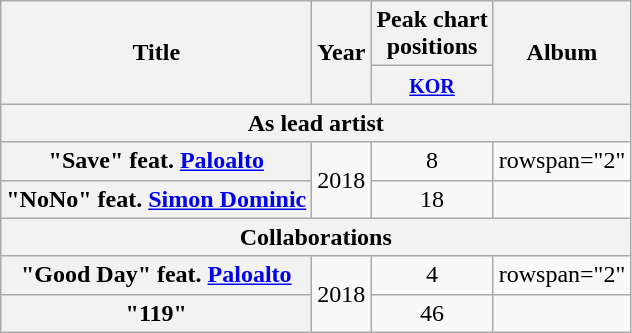<table class="wikitable plainrowheaders" style="text-align:center;">
<tr>
<th scope="col" rowspan="2">Title</th>
<th scope="col" rowspan="2">Year</th>
<th scope="col" colspan="1">Peak chart <br> positions</th>
<th scope="col" rowspan="2">Album</th>
</tr>
<tr>
<th><small><a href='#'>KOR</a></small><br></th>
</tr>
<tr>
<th scope="col" colspan="5">As lead artist</th>
</tr>
<tr>
<th scope="row">"Save" feat. <a href='#'>Paloalto</a></th>
<td rowspan="2">2018</td>
<td>8</td>
<td>rowspan="2" </td>
</tr>
<tr>
<th scope="row">"NoNo" feat. <a href='#'>Simon Dominic</a></th>
<td>18</td>
</tr>
<tr>
<th scope="col" colspan="5">Collaborations</th>
</tr>
<tr>
<th scope="row">"Good Day" feat. <a href='#'>Paloalto</a><br></th>
<td rowspan="2">2018</td>
<td>4</td>
<td>rowspan="2" </td>
</tr>
<tr>
<th scope="row">"119"<br></th>
<td>46</td>
</tr>
</table>
